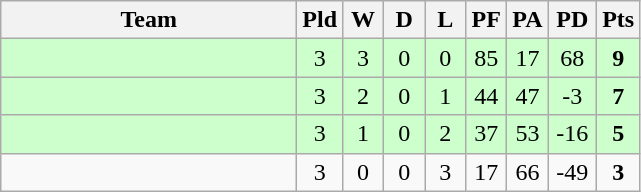<table class="wikitable" style="text-align:center;">
<tr>
<th width="190">Team</th>
<th width="20" abbr="Played">Pld</th>
<th width="20" abbr="Won">W</th>
<th width="20" abbr="Drawn">D</th>
<th width="20" abbr="Lost">L</th>
<th width="20" abbr="Points for">PF</th>
<th width="20" abbr="Points against">PA</th>
<th width="25" abbr="Points difference">PD</th>
<th width="20" abbr="Points">Pts</th>
</tr>
<tr style="background:#ccffcc">
<td align="left"></td>
<td>3</td>
<td>3</td>
<td>0</td>
<td>0</td>
<td>85</td>
<td>17</td>
<td>68</td>
<td><strong>9</strong></td>
</tr>
<tr style="background:#ccffcc">
<td align="left"></td>
<td>3</td>
<td>2</td>
<td>0</td>
<td>1</td>
<td>44</td>
<td>47</td>
<td>-3</td>
<td><strong>7</strong></td>
</tr>
<tr style="background:#ccffcc">
<td align="left"></td>
<td>3</td>
<td>1</td>
<td>0</td>
<td>2</td>
<td>37</td>
<td>53</td>
<td>-16</td>
<td><strong>5</strong></td>
</tr>
<tr>
<td align="left"></td>
<td>3</td>
<td>0</td>
<td>0</td>
<td>3</td>
<td>17</td>
<td>66</td>
<td>-49</td>
<td><strong>3</strong></td>
</tr>
</table>
